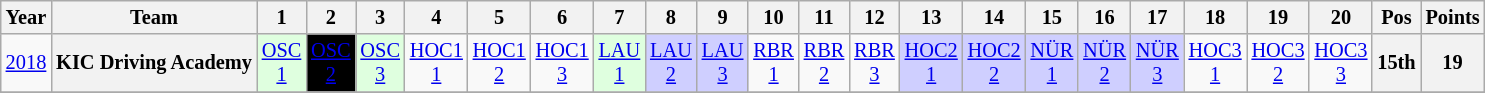<table class="wikitable" style="text-align:center; font-size:85%">
<tr>
<th>Year</th>
<th>Team</th>
<th>1</th>
<th>2</th>
<th>3</th>
<th>4</th>
<th>5</th>
<th>6</th>
<th>7</th>
<th>8</th>
<th>9</th>
<th>10</th>
<th>11</th>
<th>12</th>
<th>13</th>
<th>14</th>
<th>15</th>
<th>16</th>
<th>17</th>
<th>18</th>
<th>19</th>
<th>20</th>
<th>Pos</th>
<th>Points</th>
</tr>
<tr>
<td><a href='#'>2018</a></td>
<th nowrap>KIC Driving Academy</th>
<td style="background:#DFFFDF"><a href='#'>OSC<br>1</a><br></td>
<td style="background:#000000; color:white"><a href='#'><span>OSC<br>2</span></a><br></td>
<td style="background:#DFFFDF"><a href='#'>OSC<br>3</a><br></td>
<td><a href='#'>HOC1<br>1</a></td>
<td><a href='#'>HOC1<br>2</a></td>
<td><a href='#'>HOC1<br>3</a></td>
<td style="background:#DFFFDF"><a href='#'>LAU<br>1</a><br></td>
<td style="background:#CFCFFF"><a href='#'>LAU<br>2</a><br></td>
<td style="background:#CFCFFF"><a href='#'>LAU<br>3</a><br></td>
<td><a href='#'>RBR<br>1</a></td>
<td><a href='#'>RBR<br>2</a></td>
<td><a href='#'>RBR<br>3</a></td>
<td style="background:#CFCFFF"><a href='#'>HOC2<br>1</a><br></td>
<td style="background:#CFCFFF"><a href='#'>HOC2<br>2</a><br></td>
<td style="background:#CFCFFF"><a href='#'>NÜR<br>1</a><br></td>
<td style="background:#CFCFFF"><a href='#'>NÜR<br>2</a><br></td>
<td style="background:#CFCFFF"><a href='#'>NÜR<br>3</a><br></td>
<td><a href='#'>HOC3<br>1</a></td>
<td><a href='#'>HOC3<br>2</a></td>
<td><a href='#'>HOC3<br>3</a></td>
<th>15th</th>
<th>19</th>
</tr>
<tr>
</tr>
</table>
